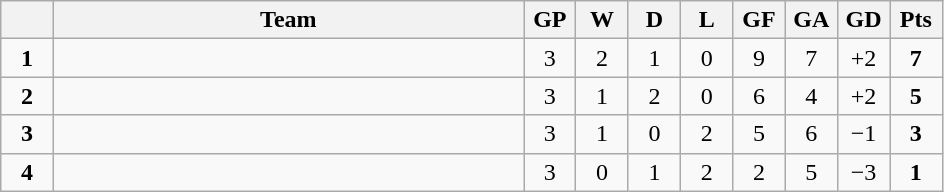<table class="wikitable" style="text-align:center">
<tr>
<th width=5%></th>
<th width=45%>Team</th>
<th width=5%>GP</th>
<th width=5%>W</th>
<th width=5%>D</th>
<th width=5%>L</th>
<th width=5%>GF</th>
<th width=5%>GA</th>
<th width=5%>GD</th>
<th width=5%>Pts</th>
</tr>
<tr>
<td><strong>1</strong></td>
<td align=left></td>
<td>3</td>
<td>2</td>
<td>1</td>
<td>0</td>
<td>9</td>
<td>7</td>
<td>+2</td>
<td><strong>7</strong></td>
</tr>
<tr>
<td><strong>2</strong></td>
<td align=left></td>
<td>3</td>
<td>1</td>
<td>2</td>
<td>0</td>
<td>6</td>
<td>4</td>
<td>+2</td>
<td><strong>5</strong></td>
</tr>
<tr>
<td><strong>3</strong></td>
<td align=left></td>
<td>3</td>
<td>1</td>
<td>0</td>
<td>2</td>
<td>5</td>
<td>6</td>
<td>−1</td>
<td><strong>3</strong></td>
</tr>
<tr>
<td><strong>4</strong></td>
<td align=left></td>
<td>3</td>
<td>0</td>
<td>1</td>
<td>2</td>
<td>2</td>
<td>5</td>
<td>−3</td>
<td><strong>1</strong></td>
</tr>
</table>
